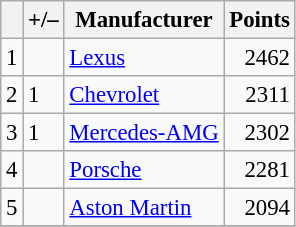<table class="wikitable" style="font-size: 95%;">
<tr>
<th scope="col"></th>
<th scope="col">+/–</th>
<th scope="col">Manufacturer</th>
<th scope="col">Points</th>
</tr>
<tr>
<td align=center>1</td>
<td align="left"></td>
<td> <a href='#'>Lexus</a></td>
<td align=right>2462</td>
</tr>
<tr>
<td align=center>2</td>
<td align="left"> 1</td>
<td> <a href='#'>Chevrolet</a></td>
<td align=right>2311</td>
</tr>
<tr>
<td align=center>3</td>
<td align="left"> 1</td>
<td> <a href='#'>Mercedes-AMG</a></td>
<td align=right>2302</td>
</tr>
<tr>
<td align=center>4</td>
<td align="left"></td>
<td> <a href='#'>Porsche</a></td>
<td align=right>2281</td>
</tr>
<tr>
<td align=center>5</td>
<td align="left"></td>
<td> <a href='#'>Aston Martin</a></td>
<td align=right>2094</td>
</tr>
<tr>
</tr>
</table>
